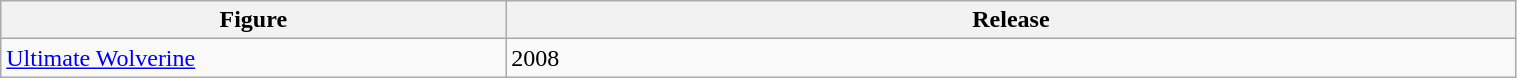<table class="wikitable" style="width:80%;">
<tr>
<th width=20%>Figure</th>
<th width=40%>Release</th>
</tr>
<tr>
<td><a href='#'>Ultimate Wolverine</a></td>
<td>2008</td>
</tr>
</table>
